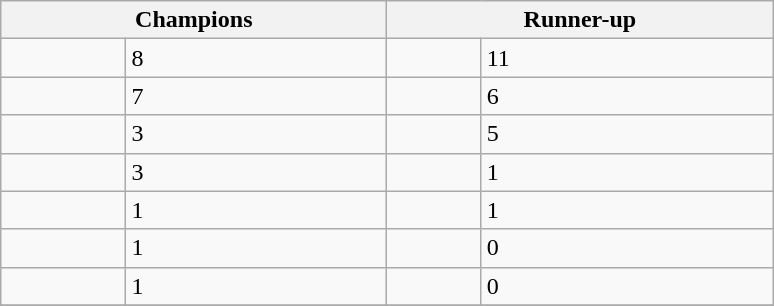<table class="sortable wikitable">
<tr>
<th colspan=2 width="250">Champions</th>
<th colspan=2 width="250">Runner-up</th>
</tr>
<tr>
<td></td>
<td>8</td>
<td></td>
<td>11</td>
</tr>
<tr>
<td></td>
<td>7</td>
<td></td>
<td>6</td>
</tr>
<tr>
<td></td>
<td>3</td>
<td></td>
<td>5</td>
</tr>
<tr>
<td></td>
<td>3</td>
<td></td>
<td>1</td>
</tr>
<tr>
<td></td>
<td>1</td>
<td></td>
<td>1</td>
</tr>
<tr>
<td></td>
<td>1</td>
<td></td>
<td>0</td>
</tr>
<tr>
<td></td>
<td>1</td>
<td></td>
<td>0</td>
</tr>
<tr>
</tr>
</table>
